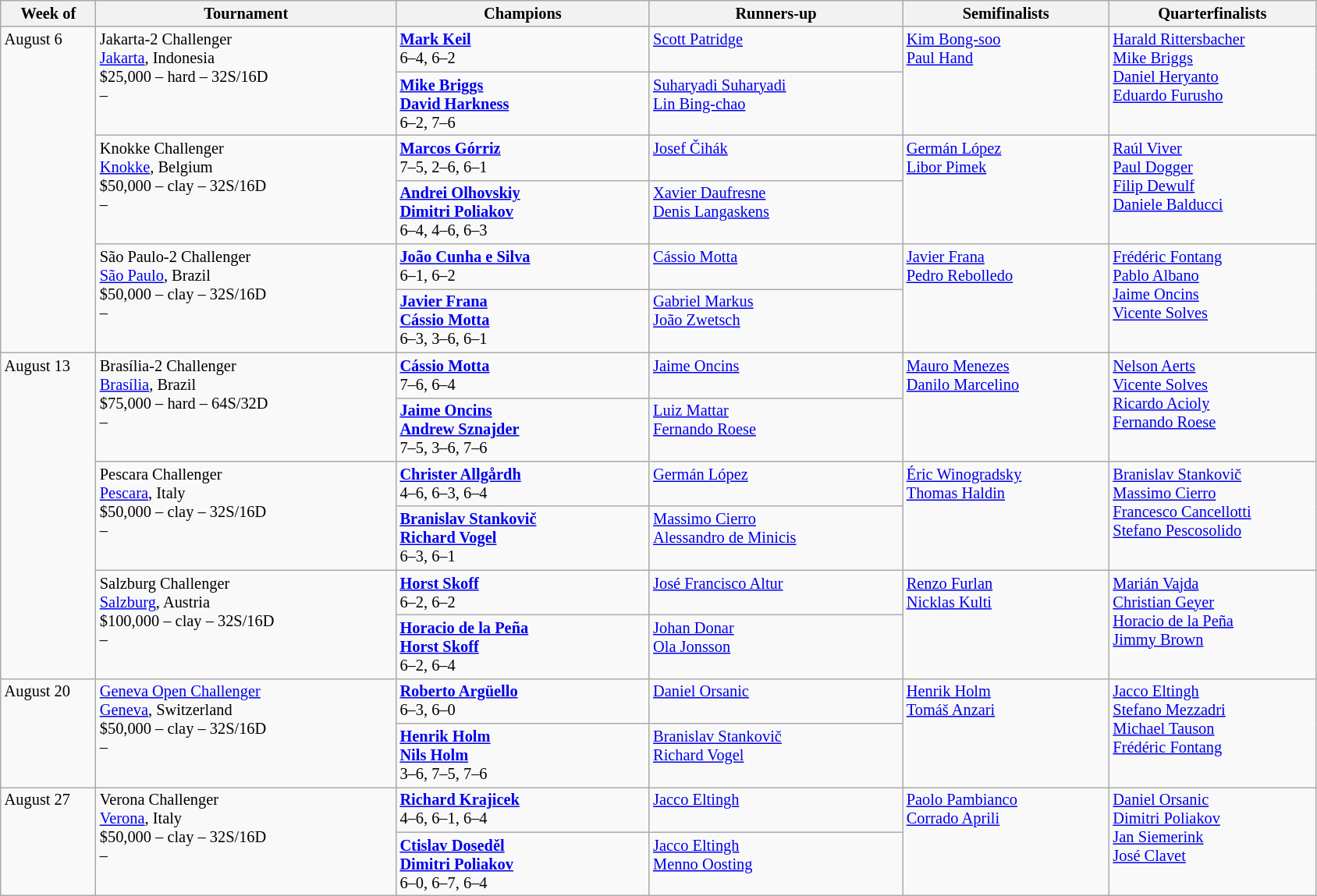<table class="wikitable" style="font-size:85%;">
<tr>
<th width="75">Week of</th>
<th width="250">Tournament</th>
<th width="210">Champions</th>
<th width="210">Runners-up</th>
<th width="170">Semifinalists</th>
<th width="170">Quarterfinalists</th>
</tr>
<tr valign="top">
<td rowspan="6">August 6</td>
<td rowspan="2">Jakarta-2 Challenger<br> <a href='#'>Jakarta</a>, Indonesia<br>$25,000 – hard – 32S/16D<br>  – </td>
<td> <strong><a href='#'>Mark Keil</a></strong> <br>6–4, 6–2</td>
<td> <a href='#'>Scott Patridge</a></td>
<td rowspan="2"> <a href='#'>Kim Bong-soo</a> <br>  <a href='#'>Paul Hand</a></td>
<td rowspan="2"> <a href='#'>Harald Rittersbacher</a> <br> <a href='#'>Mike Briggs</a> <br> <a href='#'>Daniel Heryanto</a> <br>  <a href='#'>Eduardo Furusho</a></td>
</tr>
<tr valign="top">
<td> <strong><a href='#'>Mike Briggs</a></strong> <br> <strong><a href='#'>David Harkness</a></strong><br> 6–2, 7–6</td>
<td> <a href='#'>Suharyadi Suharyadi</a> <br>  <a href='#'>Lin Bing-chao</a></td>
</tr>
<tr valign="top">
<td rowspan="2">Knokke Challenger<br> <a href='#'>Knokke</a>, Belgium<br>$50,000 – clay – 32S/16D<br>  – </td>
<td> <strong><a href='#'>Marcos Górriz</a></strong> <br>7–5, 2–6, 6–1</td>
<td> <a href='#'>Josef Čihák</a></td>
<td rowspan="2"> <a href='#'>Germán López</a> <br>  <a href='#'>Libor Pimek</a></td>
<td rowspan="2"> <a href='#'>Raúl Viver</a> <br> <a href='#'>Paul Dogger</a> <br> <a href='#'>Filip Dewulf</a> <br>  <a href='#'>Daniele Balducci</a></td>
</tr>
<tr valign="top">
<td> <strong><a href='#'>Andrei Olhovskiy</a></strong> <br> <strong><a href='#'>Dimitri Poliakov</a></strong><br> 6–4, 4–6, 6–3</td>
<td> <a href='#'>Xavier Daufresne</a> <br>  <a href='#'>Denis Langaskens</a></td>
</tr>
<tr valign="top">
<td rowspan="2">São Paulo-2 Challenger<br> <a href='#'>São Paulo</a>, Brazil<br>$50,000 – clay – 32S/16D<br>  – </td>
<td> <strong><a href='#'>João Cunha e Silva</a></strong> <br>6–1, 6–2</td>
<td> <a href='#'>Cássio Motta</a></td>
<td rowspan="2"> <a href='#'>Javier Frana</a> <br>  <a href='#'>Pedro Rebolledo</a></td>
<td rowspan="2"> <a href='#'>Frédéric Fontang</a> <br> <a href='#'>Pablo Albano</a> <br> <a href='#'>Jaime Oncins</a> <br>  <a href='#'>Vicente Solves</a></td>
</tr>
<tr valign="top">
<td> <strong><a href='#'>Javier Frana</a></strong> <br> <strong><a href='#'>Cássio Motta</a></strong><br> 6–3, 3–6, 6–1</td>
<td> <a href='#'>Gabriel Markus</a> <br>  <a href='#'>João Zwetsch</a></td>
</tr>
<tr valign="top">
<td rowspan="6">August 13</td>
<td rowspan="2">Brasília-2 Challenger<br> <a href='#'>Brasília</a>, Brazil<br>$75,000 – hard – 64S/32D<br>  – </td>
<td> <strong><a href='#'>Cássio Motta</a></strong> <br>7–6, 6–4</td>
<td> <a href='#'>Jaime Oncins</a></td>
<td rowspan="2"> <a href='#'>Mauro Menezes</a> <br>  <a href='#'>Danilo Marcelino</a></td>
<td rowspan="2"> <a href='#'>Nelson Aerts</a> <br> <a href='#'>Vicente Solves</a> <br> <a href='#'>Ricardo Acioly</a> <br>  <a href='#'>Fernando Roese</a></td>
</tr>
<tr valign="top">
<td> <strong><a href='#'>Jaime Oncins</a></strong> <br> <strong><a href='#'>Andrew Sznajder</a></strong><br> 7–5, 3–6, 7–6</td>
<td> <a href='#'>Luiz Mattar</a> <br>  <a href='#'>Fernando Roese</a></td>
</tr>
<tr valign="top">
<td rowspan="2">Pescara Challenger<br> <a href='#'>Pescara</a>, Italy<br>$50,000 – clay – 32S/16D<br>  – </td>
<td> <strong><a href='#'>Christer Allgårdh</a></strong> <br>4–6, 6–3, 6–4</td>
<td> <a href='#'>Germán López</a></td>
<td rowspan="2"> <a href='#'>Éric Winogradsky</a> <br>  <a href='#'>Thomas Haldin</a></td>
<td rowspan="2"> <a href='#'>Branislav Stankovič</a> <br> <a href='#'>Massimo Cierro</a> <br> <a href='#'>Francesco Cancellotti</a> <br>  <a href='#'>Stefano Pescosolido</a></td>
</tr>
<tr valign="top">
<td> <strong><a href='#'>Branislav Stankovič</a></strong> <br> <strong><a href='#'>Richard Vogel</a></strong><br> 6–3, 6–1</td>
<td> <a href='#'>Massimo Cierro</a> <br>  <a href='#'>Alessandro de Minicis</a></td>
</tr>
<tr valign="top">
<td rowspan="2">Salzburg Challenger<br> <a href='#'>Salzburg</a>, Austria<br>$100,000 – clay – 32S/16D<br>  – </td>
<td> <strong><a href='#'>Horst Skoff</a></strong> <br>6–2, 6–2</td>
<td> <a href='#'>José Francisco Altur</a></td>
<td rowspan="2"> <a href='#'>Renzo Furlan</a> <br>  <a href='#'>Nicklas Kulti</a></td>
<td rowspan="2"> <a href='#'>Marián Vajda</a> <br> <a href='#'>Christian Geyer</a> <br> <a href='#'>Horacio de la Peña</a> <br>  <a href='#'>Jimmy Brown</a></td>
</tr>
<tr valign="top">
<td> <strong><a href='#'>Horacio de la Peña</a></strong> <br> <strong><a href='#'>Horst Skoff</a></strong><br> 6–2, 6–4</td>
<td> <a href='#'>Johan Donar</a> <br>  <a href='#'>Ola Jonsson</a></td>
</tr>
<tr valign="top">
<td rowspan="2">August 20</td>
<td rowspan="2"><a href='#'>Geneva Open Challenger</a><br> <a href='#'>Geneva</a>, Switzerland<br>$50,000 – clay – 32S/16D<br>  – </td>
<td> <strong><a href='#'>Roberto Argüello</a></strong> <br>6–3, 6–0</td>
<td> <a href='#'>Daniel Orsanic</a></td>
<td rowspan="2"> <a href='#'>Henrik Holm</a> <br>  <a href='#'>Tomáš Anzari</a></td>
<td rowspan="2"> <a href='#'>Jacco Eltingh</a> <br> <a href='#'>Stefano Mezzadri</a> <br> <a href='#'>Michael Tauson</a> <br>  <a href='#'>Frédéric Fontang</a></td>
</tr>
<tr valign="top">
<td> <strong><a href='#'>Henrik Holm</a></strong> <br> <strong><a href='#'>Nils Holm</a></strong><br> 3–6, 7–5, 7–6</td>
<td> <a href='#'>Branislav Stankovič</a> <br>  <a href='#'>Richard Vogel</a></td>
</tr>
<tr valign="top">
<td rowspan="2">August 27</td>
<td rowspan="2">Verona Challenger<br> <a href='#'>Verona</a>, Italy<br>$50,000 – clay – 32S/16D<br>  – </td>
<td> <strong><a href='#'>Richard Krajicek</a></strong> <br>4–6, 6–1, 6–4</td>
<td> <a href='#'>Jacco Eltingh</a></td>
<td rowspan="2"> <a href='#'>Paolo Pambianco</a> <br>  <a href='#'>Corrado Aprili</a></td>
<td rowspan="2"> <a href='#'>Daniel Orsanic</a> <br> <a href='#'>Dimitri Poliakov</a> <br> <a href='#'>Jan Siemerink</a> <br>  <a href='#'>José Clavet</a></td>
</tr>
<tr valign="top">
<td> <strong><a href='#'>Ctislav Doseděl</a></strong> <br> <strong><a href='#'>Dimitri Poliakov</a></strong><br> 6–0, 6–7, 6–4</td>
<td> <a href='#'>Jacco Eltingh</a> <br>  <a href='#'>Menno Oosting</a></td>
</tr>
</table>
